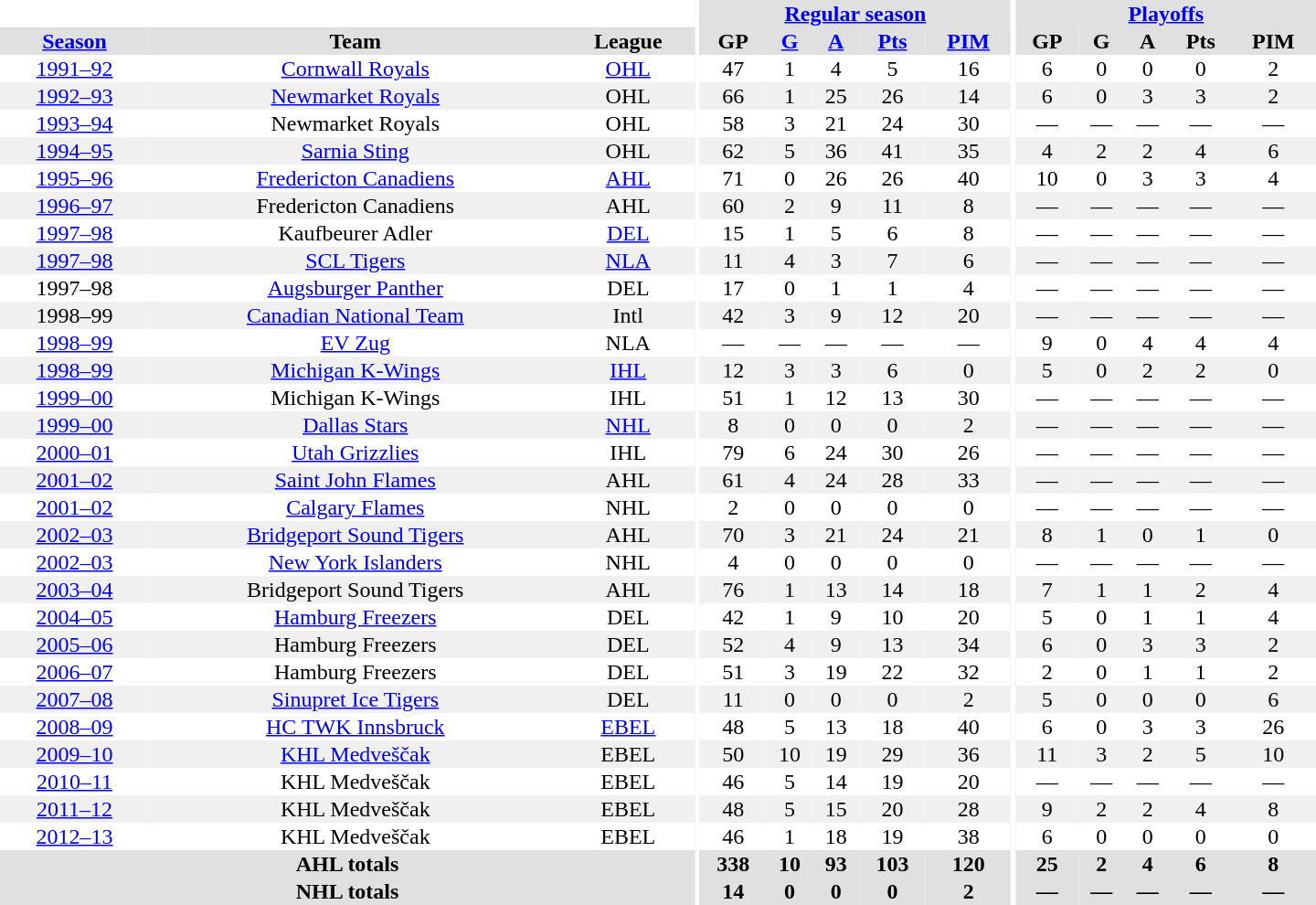<table border="0" cellpadding="1" cellspacing="0" style="text-align:center; width:60em">
<tr bgcolor="#e0e0e0">
<th colspan="3" bgcolor="#ffffff"></th>
<th rowspan="100" bgcolor="#ffffff"></th>
<th colspan="5"><a href='#'>Regular season</a></th>
<th rowspan="100" bgcolor="#ffffff"></th>
<th colspan="5"><a href='#'>Playoffs</a></th>
</tr>
<tr bgcolor="#e0e0e0">
<th><a href='#'>Season</a></th>
<th>Team</th>
<th>League</th>
<th>GP</th>
<th><a href='#'>G</a></th>
<th><a href='#'>A</a></th>
<th><a href='#'>Pts</a></th>
<th><a href='#'>PIM</a></th>
<th>GP</th>
<th>G</th>
<th>A</th>
<th>Pts</th>
<th>PIM</th>
</tr>
<tr>
<td><a href='#'>1991–92</a></td>
<td><a href='#'>Cornwall Royals</a></td>
<td><a href='#'>OHL</a></td>
<td>47</td>
<td>1</td>
<td>4</td>
<td>5</td>
<td>16</td>
<td>6</td>
<td>0</td>
<td>0</td>
<td>0</td>
<td>2</td>
</tr>
<tr bgcolor="#f0f0f0">
<td><a href='#'>1992–93</a></td>
<td><a href='#'>Newmarket Royals</a></td>
<td>OHL</td>
<td>66</td>
<td>1</td>
<td>25</td>
<td>26</td>
<td>14</td>
<td>6</td>
<td>0</td>
<td>3</td>
<td>3</td>
<td>2</td>
</tr>
<tr>
<td><a href='#'>1993–94</a></td>
<td>Newmarket Royals</td>
<td>OHL</td>
<td>58</td>
<td>3</td>
<td>21</td>
<td>24</td>
<td>30</td>
<td>—</td>
<td>—</td>
<td>—</td>
<td>—</td>
<td>—</td>
</tr>
<tr bgcolor="#f0f0f0">
<td><a href='#'>1994–95</a></td>
<td><a href='#'>Sarnia Sting</a></td>
<td>OHL</td>
<td>62</td>
<td>5</td>
<td>36</td>
<td>41</td>
<td>35</td>
<td>4</td>
<td>2</td>
<td>2</td>
<td>4</td>
<td>6</td>
</tr>
<tr>
<td><a href='#'>1995–96</a></td>
<td><a href='#'>Fredericton Canadiens</a></td>
<td><a href='#'>AHL</a></td>
<td>71</td>
<td>0</td>
<td>26</td>
<td>26</td>
<td>40</td>
<td>10</td>
<td>0</td>
<td>3</td>
<td>3</td>
<td>4</td>
</tr>
<tr bgcolor="#f0f0f0">
<td><a href='#'>1996–97</a></td>
<td>Fredericton Canadiens</td>
<td>AHL</td>
<td>60</td>
<td>2</td>
<td>9</td>
<td>11</td>
<td>8</td>
<td>—</td>
<td>—</td>
<td>—</td>
<td>—</td>
<td>—</td>
</tr>
<tr>
<td><a href='#'>1997–98</a></td>
<td>Kaufbeurer Adler</td>
<td><a href='#'>DEL</a></td>
<td>15</td>
<td>1</td>
<td>5</td>
<td>6</td>
<td>8</td>
<td>—</td>
<td>—</td>
<td>—</td>
<td>—</td>
<td>—</td>
</tr>
<tr bgcolor="#f0f0f0">
<td><a href='#'>1997–98</a></td>
<td><a href='#'>SCL Tigers</a></td>
<td><a href='#'>NLA</a></td>
<td>11</td>
<td>4</td>
<td>3</td>
<td>7</td>
<td>6</td>
<td>—</td>
<td>—</td>
<td>—</td>
<td>—</td>
<td>—</td>
</tr>
<tr>
<td>1997–98</td>
<td><a href='#'>Augsburger Panther</a></td>
<td>DEL</td>
<td>17</td>
<td>0</td>
<td>1</td>
<td>1</td>
<td>4</td>
<td>—</td>
<td>—</td>
<td>—</td>
<td>—</td>
<td>—</td>
</tr>
<tr bgcolor="#f0f0f0">
<td>1998–99</td>
<td><a href='#'>Canadian National Team</a></td>
<td>Intl</td>
<td>42</td>
<td>3</td>
<td>9</td>
<td>12</td>
<td>20</td>
<td>—</td>
<td>—</td>
<td>—</td>
<td>—</td>
<td>—</td>
</tr>
<tr>
<td><a href='#'>1998–99</a></td>
<td><a href='#'>EV Zug</a></td>
<td>NLA</td>
<td>—</td>
<td>—</td>
<td>—</td>
<td>—</td>
<td>—</td>
<td>9</td>
<td>0</td>
<td>4</td>
<td>4</td>
<td>4</td>
</tr>
<tr bgcolor="#f0f0f0">
<td><a href='#'>1998–99</a></td>
<td><a href='#'>Michigan K-Wings</a></td>
<td><a href='#'>IHL</a></td>
<td>12</td>
<td>3</td>
<td>3</td>
<td>6</td>
<td>0</td>
<td>5</td>
<td>0</td>
<td>2</td>
<td>2</td>
<td>0</td>
</tr>
<tr>
<td><a href='#'>1999–00</a></td>
<td>Michigan K-Wings</td>
<td>IHL</td>
<td>51</td>
<td>1</td>
<td>12</td>
<td>13</td>
<td>30</td>
<td>—</td>
<td>—</td>
<td>—</td>
<td>—</td>
<td>—</td>
</tr>
<tr bgcolor="#f0f0f0">
<td><a href='#'>1999–00</a></td>
<td><a href='#'>Dallas Stars</a></td>
<td><a href='#'>NHL</a></td>
<td>8</td>
<td>0</td>
<td>0</td>
<td>0</td>
<td>2</td>
<td>—</td>
<td>—</td>
<td>—</td>
<td>—</td>
<td>—</td>
</tr>
<tr>
<td><a href='#'>2000–01</a></td>
<td><a href='#'>Utah Grizzlies</a></td>
<td>IHL</td>
<td>79</td>
<td>6</td>
<td>24</td>
<td>30</td>
<td>26</td>
<td>—</td>
<td>—</td>
<td>—</td>
<td>—</td>
<td>—</td>
</tr>
<tr bgcolor="#f0f0f0">
<td><a href='#'>2001–02</a></td>
<td><a href='#'>Saint John Flames</a></td>
<td>AHL</td>
<td>61</td>
<td>4</td>
<td>24</td>
<td>28</td>
<td>33</td>
<td>—</td>
<td>—</td>
<td>—</td>
<td>—</td>
<td>—</td>
</tr>
<tr>
<td><a href='#'>2001–02</a></td>
<td><a href='#'>Calgary Flames</a></td>
<td>NHL</td>
<td>2</td>
<td>0</td>
<td>0</td>
<td>0</td>
<td>0</td>
<td>—</td>
<td>—</td>
<td>—</td>
<td>—</td>
<td>—</td>
</tr>
<tr bgcolor="#f0f0f0">
<td><a href='#'>2002–03</a></td>
<td><a href='#'>Bridgeport Sound Tigers</a></td>
<td>AHL</td>
<td>70</td>
<td>3</td>
<td>21</td>
<td>24</td>
<td>21</td>
<td>8</td>
<td>1</td>
<td>0</td>
<td>1</td>
<td>0</td>
</tr>
<tr>
<td><a href='#'>2002–03</a></td>
<td><a href='#'>New York Islanders</a></td>
<td>NHL</td>
<td>4</td>
<td>0</td>
<td>0</td>
<td>0</td>
<td>0</td>
<td>—</td>
<td>—</td>
<td>—</td>
<td>—</td>
<td>—</td>
</tr>
<tr bgcolor="#f0f0f0">
<td><a href='#'>2003–04</a></td>
<td>Bridgeport Sound Tigers</td>
<td>AHL</td>
<td>76</td>
<td>1</td>
<td>13</td>
<td>14</td>
<td>18</td>
<td>7</td>
<td>1</td>
<td>1</td>
<td>2</td>
<td>4</td>
</tr>
<tr>
<td><a href='#'>2004–05</a></td>
<td><a href='#'>Hamburg Freezers</a></td>
<td>DEL</td>
<td>42</td>
<td>1</td>
<td>9</td>
<td>10</td>
<td>20</td>
<td>5</td>
<td>0</td>
<td>1</td>
<td>1</td>
<td>4</td>
</tr>
<tr bgcolor="#f0f0f0">
<td><a href='#'>2005–06</a></td>
<td>Hamburg Freezers</td>
<td>DEL</td>
<td>52</td>
<td>4</td>
<td>9</td>
<td>13</td>
<td>34</td>
<td>6</td>
<td>0</td>
<td>3</td>
<td>3</td>
<td>2</td>
</tr>
<tr>
<td><a href='#'>2006–07</a></td>
<td>Hamburg Freezers</td>
<td>DEL</td>
<td>51</td>
<td>3</td>
<td>19</td>
<td>22</td>
<td>32</td>
<td>2</td>
<td>0</td>
<td>1</td>
<td>1</td>
<td>2</td>
</tr>
<tr bgcolor="#f0f0f0">
<td><a href='#'>2007–08</a></td>
<td><a href='#'>Sinupret Ice Tigers</a></td>
<td>DEL</td>
<td>11</td>
<td>0</td>
<td>0</td>
<td>0</td>
<td>2</td>
<td>5</td>
<td>0</td>
<td>0</td>
<td>0</td>
<td>6</td>
</tr>
<tr>
<td><a href='#'>2008–09</a></td>
<td><a href='#'>HC TWK Innsbruck</a></td>
<td><a href='#'>EBEL</a></td>
<td>48</td>
<td>5</td>
<td>13</td>
<td>18</td>
<td>40</td>
<td>6</td>
<td>0</td>
<td>3</td>
<td>3</td>
<td>26</td>
</tr>
<tr bgcolor="#f0f0f0">
<td><a href='#'>2009–10</a></td>
<td><a href='#'>KHL Medveščak</a></td>
<td>EBEL</td>
<td>50</td>
<td>10</td>
<td>19</td>
<td>29</td>
<td>36</td>
<td>11</td>
<td>3</td>
<td>2</td>
<td>5</td>
<td>10</td>
</tr>
<tr>
<td><a href='#'>2010–11</a></td>
<td>KHL Medveščak</td>
<td>EBEL</td>
<td>46</td>
<td>5</td>
<td>14</td>
<td>19</td>
<td>20</td>
<td>—</td>
<td>—</td>
<td>—</td>
<td>—</td>
<td>—</td>
</tr>
<tr bgcolor="#f0f0f0">
<td><a href='#'>2011–12</a></td>
<td>KHL Medveščak</td>
<td>EBEL</td>
<td>48</td>
<td>5</td>
<td>15</td>
<td>20</td>
<td>28</td>
<td>9</td>
<td>2</td>
<td>2</td>
<td>4</td>
<td>8</td>
</tr>
<tr>
<td><a href='#'>2012–13</a></td>
<td>KHL Medveščak</td>
<td>EBEL</td>
<td>46</td>
<td>1</td>
<td>18</td>
<td>19</td>
<td>38</td>
<td>6</td>
<td>0</td>
<td>0</td>
<td>0</td>
<td>0</td>
</tr>
<tr bgcolor="#e0e0e0">
<th colspan="3">AHL totals</th>
<th>338</th>
<th>10</th>
<th>93</th>
<th>103</th>
<th>120</th>
<th>25</th>
<th>2</th>
<th>4</th>
<th>6</th>
<th>8</th>
</tr>
<tr bgcolor="#e0e0e0">
<th colspan="3">NHL totals</th>
<th>14</th>
<th>0</th>
<th>0</th>
<th>0</th>
<th>2</th>
<th>—</th>
<th>—</th>
<th>—</th>
<th>—</th>
<th>—</th>
</tr>
</table>
